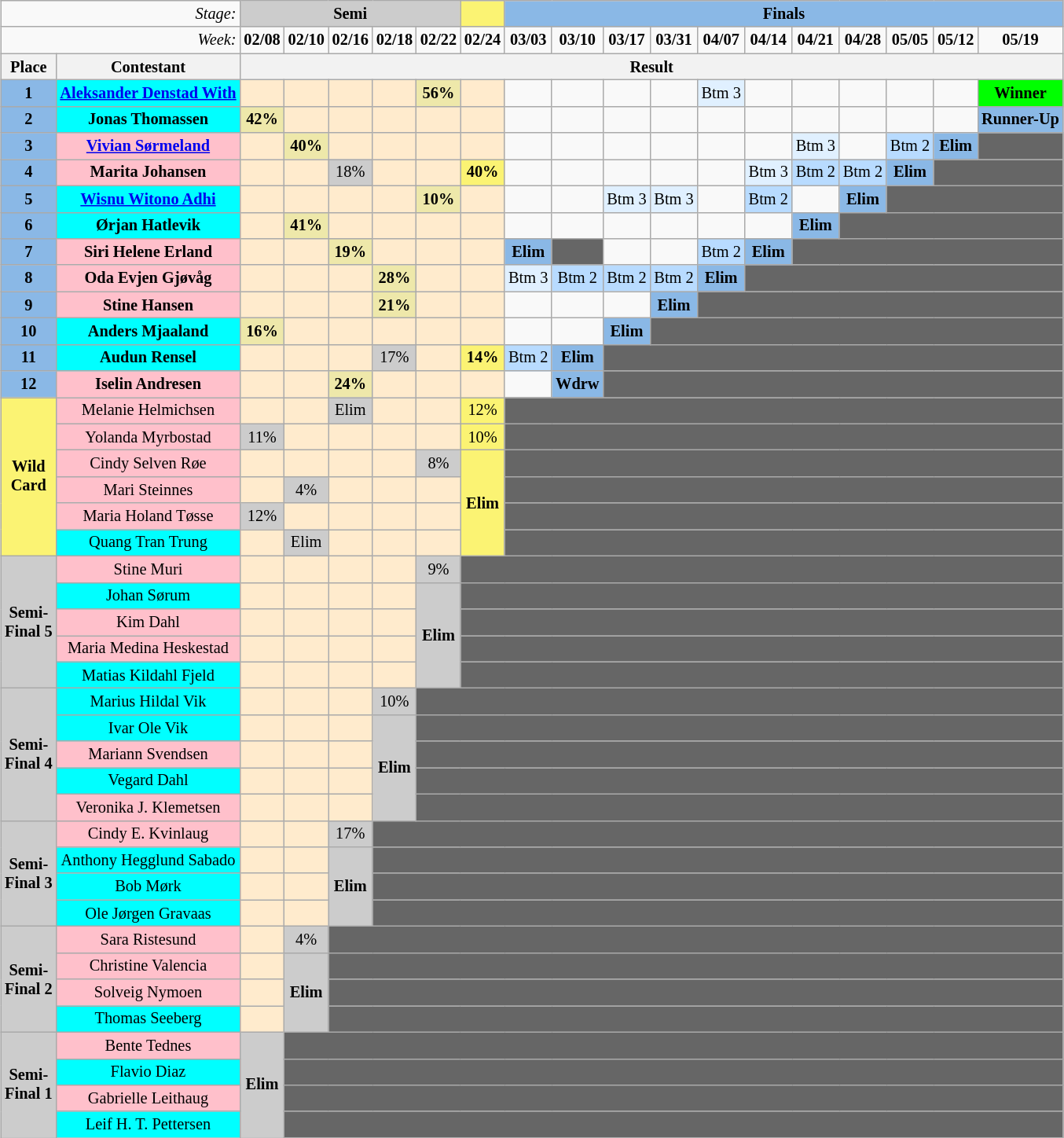<table class="wikitable" style="margin:1em auto; text-align:center; font-size:85%">
<tr>
<td align="right" colspan=2><em>Stage:</em></td>
<td bgcolor="CCCCCC" colspan=5><strong>Semi</strong></td>
<td style="background:#fbf373; text-align:center;"></td>
<td bgcolor="8AB8E6" colspan=11><strong>Finals</strong></td>
</tr>
<tr>
<td align="right" colspan=2><em>Week:</em></td>
<td><strong>02/08</strong></td>
<td><strong>02/10</strong></td>
<td><strong>02/16</strong></td>
<td><strong>02/18</strong></td>
<td><strong>02/22</strong></td>
<td><strong>02/24</strong></td>
<td><strong>03/03</strong></td>
<td><strong>03/10</strong></td>
<td><strong>03/17</strong></td>
<td><strong>03/31</strong></td>
<td><strong>04/07</strong></td>
<td><strong>04/14</strong></td>
<td><strong>04/21</strong></td>
<td><strong>04/28</strong></td>
<td><strong>05/05</strong></td>
<td><strong>05/12</strong></td>
<td><strong>05/19</strong></td>
</tr>
<tr>
<th>Place</th>
<th>Contestant</th>
<th align="center" colspan=17>Result</th>
</tr>
<tr>
<td bgcolor="#8AB8E6"><strong>1</strong></td>
<td bgcolor="cyan"><strong><a href='#'>Aleksander Denstad With</a></strong></td>
<td bgcolor="#FFEBCD"></td>
<td bgcolor="#FFEBCD"></td>
<td bgcolor="#FFEBCD"></td>
<td bgcolor="#FFEBCD"></td>
<td bgcolor="palegoldenrod" align="center"><strong>56%</strong></td>
<td bgcolor="#FFEBCD"></td>
<td></td>
<td></td>
<td></td>
<td></td>
<td bgcolor="E0F0FF">Btm 3</td>
<td></td>
<td></td>
<td></td>
<td></td>
<td></td>
<td style="background: Lime" align="center"><strong>Winner</strong></td>
</tr>
<tr>
<td bgcolor="#8AB8E6"><strong>2</strong></td>
<td bgcolor="cyan"><strong>Jonas Thomassen</strong></td>
<td bgcolor="palegoldenrod" align="center"><strong>42%</strong></td>
<td bgcolor="#FFEBCD"></td>
<td bgcolor="#FFEBCD"></td>
<td bgcolor="#FFEBCD"></td>
<td bgcolor="#FFEBCD"></td>
<td bgcolor="#FFEBCD"></td>
<td></td>
<td></td>
<td></td>
<td></td>
<td></td>
<td></td>
<td></td>
<td></td>
<td></td>
<td></td>
<td bgcolor="8AB8E6"><strong>Runner-Up</strong></td>
</tr>
<tr>
<td bgcolor="#8AB8E6"><strong>3</strong></td>
<td bgcolor="pink"><strong><a href='#'>Vivian Sørmeland</a></strong></td>
<td bgcolor="#FFEBCD"></td>
<td bgcolor="palegoldenrod" align="center"><strong>40%</strong></td>
<td bgcolor="#FFEBCD"></td>
<td bgcolor="#FFEBCD"></td>
<td bgcolor="#FFEBCD"></td>
<td bgcolor="#FFEBCD"></td>
<td></td>
<td></td>
<td></td>
<td></td>
<td></td>
<td></td>
<td bgcolor="E0F0FF">Btm 3</td>
<td></td>
<td bgcolor="B8DBFF">Btm 2</td>
<td bgcolor="8AB8E6"><strong>Elim</strong></td>
<td bgcolor="666666"></td>
</tr>
<tr>
<td bgcolor="#8AB8E6"><strong>4</strong></td>
<td bgcolor="pink"><strong>Marita Johansen</strong></td>
<td bgcolor="#FFEBCD"></td>
<td bgcolor="#FFEBCD"></td>
<td style="background:#ccc; text-align:center;">18%</td>
<td bgcolor="#FFEBCD"></td>
<td bgcolor="#FFEBCD"></td>
<td bgcolor="#fbf373" align="center"><strong>40%</strong></td>
<td></td>
<td></td>
<td></td>
<td></td>
<td></td>
<td bgcolor="E0F0FF">Btm 3</td>
<td bgcolor="B8DBFF">Btm 2</td>
<td bgcolor="B8DBFF">Btm 2</td>
<td bgcolor="8AB8E6"><strong>Elim</strong></td>
<td colspan="2" bgcolor="666666"></td>
</tr>
<tr>
<td bgcolor="#8AB8E6"><strong>5</strong></td>
<td bgcolor="cyan"><strong><a href='#'>Wisnu Witono Adhi</a></strong></td>
<td bgcolor="#FFEBCD"></td>
<td bgcolor="#FFEBCD"></td>
<td bgcolor="#FFEBCD"></td>
<td bgcolor="#FFEBCD"></td>
<td bgcolor="palegoldenrod" align="center"><strong>10%</strong></td>
<td bgcolor="#FFEBCD"></td>
<td></td>
<td></td>
<td bgcolor="E0F0FF">Btm 3</td>
<td bgcolor="E0F0FF">Btm 3</td>
<td></td>
<td bgcolor="B8DBFF">Btm 2</td>
<td></td>
<td bgcolor="8AB8E6"><strong>Elim</strong></td>
<td colspan="3" bgcolor="666666"></td>
</tr>
<tr>
<td bgcolor="#8AB8E6"><strong>6</strong></td>
<td bgcolor="cyan"><strong>Ørjan Hatlevik</strong></td>
<td bgcolor="#FFEBCD"></td>
<td bgcolor="palegoldenrod" align="center"><strong>41%</strong></td>
<td bgcolor="#FFEBCD"></td>
<td bgcolor="#FFEBCD"></td>
<td bgcolor="#FFEBCD"></td>
<td bgcolor="#FFEBCD"></td>
<td></td>
<td></td>
<td></td>
<td></td>
<td></td>
<td></td>
<td bgcolor="8AB8E6"><strong>Elim</strong></td>
<td colspan="4" bgcolor="666666"></td>
</tr>
<tr>
<td bgcolor="#8AB8E6"><strong>7</strong></td>
<td bgcolor="pink"><strong>Siri Helene Erland </strong></td>
<td bgcolor="#FFEBCD"></td>
<td bgcolor="#FFEBCD"></td>
<td bgcolor="palegoldenrod" align="center"><strong>19%</strong></td>
<td bgcolor="#FFEBCD"></td>
<td bgcolor="#FFEBCD"></td>
<td bgcolor="#FFEBCD"></td>
<td bgcolor="8AB8E6"><strong>Elim</strong></td>
<td bgcolor="666666"></td>
<td></td>
<td></td>
<td bgcolor="B8DBFF">Btm 2</td>
<td bgcolor="8AB8E6"><strong>Elim</strong></td>
<td colspan="5" bgcolor="666666"></td>
</tr>
<tr>
<td bgcolor="#8AB8E6"><strong>8</strong></td>
<td bgcolor="pink"><strong>Oda Evjen Gjøvåg</strong></td>
<td bgcolor="#FFEBCD"></td>
<td bgcolor="#FFEBCD"></td>
<td bgcolor="#FFEBCD"></td>
<td bgcolor="palegoldenrod" align="center"><strong>28%</strong></td>
<td bgcolor="#FFEBCD"></td>
<td bgcolor="#FFEBCD"></td>
<td bgcolor="E0F0FF">Btm 3</td>
<td bgcolor="B8DBFF">Btm 2</td>
<td bgcolor="B8DBFF">Btm 2</td>
<td bgcolor="B8DBFF">Btm 2</td>
<td bgcolor="8AB8E6"><strong>Elim</strong></td>
<td colspan="6" bgcolor="666666"></td>
</tr>
<tr>
<td bgcolor="#8AB8E6"><strong>9</strong></td>
<td bgcolor="pink"><strong>Stine Hansen</strong></td>
<td bgcolor="#FFEBCD"></td>
<td bgcolor="#FFEBCD"></td>
<td bgcolor="#FFEBCD"></td>
<td bgcolor="palegoldenrod" text-align:center;"><strong>21%</strong></td>
<td bgcolor="#FFEBCD"></td>
<td bgcolor="#FFEBCD"></td>
<td></td>
<td></td>
<td></td>
<td bgcolor="8AB8E6"><strong>Elim</strong></td>
<td colspan="7" bgcolor="666666"></td>
</tr>
<tr>
<td bgcolor="#8AB8E6"><strong>10</strong></td>
<td bgcolor="cyan"><strong>Anders Mjaaland</strong></td>
<td bgcolor="palegoldenrod" align="center"><strong>16%</strong></td>
<td bgcolor="#FFEBCD"></td>
<td bgcolor="#FFEBCD"></td>
<td bgcolor="#FFEBCD"></td>
<td bgcolor="#FFEBCD"></td>
<td bgcolor="#FFEBCD"></td>
<td></td>
<td></td>
<td bgcolor="8AB8E6"><strong>Elim</strong></td>
<td colspan="8" bgcolor="666666"></td>
</tr>
<tr>
<td bgcolor="#8AB8E6"><strong>11</strong></td>
<td bgcolor="cyan"><strong>Audun Rensel</strong></td>
<td bgcolor="#FFEBCD"></td>
<td bgcolor="#FFEBCD"></td>
<td bgcolor="#FFEBCD"></td>
<td style="background:#ccc; text-align:center;">17%</td>
<td bgcolor="#FFEBCD"></td>
<td bgcolor="#fbf373" align="center"><strong>14%</strong></td>
<td bgcolor="B8DBFF">Btm 2</td>
<td bgcolor="8AB8E6"><strong>Elim</strong></td>
<td colspan="9" bgcolor="666666"></td>
</tr>
<tr>
<td bgcolor="#8AB8E6"><strong>12</strong></td>
<td style="background:pink;"><strong>Iselin Andresen</strong></td>
<td bgcolor="#FFEBCD"></td>
<td bgcolor="#FFEBCD"></td>
<td bgcolor="palegoldenrod" align="center"><strong>24%</strong></td>
<td bgcolor="#FFEBCD"></td>
<td bgcolor="#FFEBCD"></td>
<td bgcolor="#FFEBCD"></td>
<td></td>
<td bgcolor="8AB8E6"><strong>Wdrw</strong></td>
<td colspan="9" bgcolor="666666"></td>
</tr>
<tr>
<td style="background:#fbf373; text-align:center;" rowspan="6"><strong>Wild<br>Card</strong></td>
<td style="background:pink;">Melanie Helmichsen</td>
<td bgcolor="#FFEBCD"></td>
<td bgcolor="#FFEBCD"></td>
<td style="background:#ccc; text-align:center;">Elim</td>
<td bgcolor="#FFEBCD"></td>
<td bgcolor="#FFEBCD"></td>
<td style="background:#fbf373; text-align:center;">12%</td>
<td colspan="11" style="background:#666;"></td>
</tr>
<tr>
<td style="background:pink;">Yolanda Myrbostad</td>
<td style="background:#ccc; text-align:center;">11%</td>
<td bgcolor="#FFEBCD"></td>
<td bgcolor="#FFEBCD"></td>
<td bgcolor="#FFEBCD"></td>
<td bgcolor="#FFEBCD"></td>
<td style="background:#fbf373; text-align:center;">10%</td>
<td colspan="11" style="background:#666;"></td>
</tr>
<tr>
<td style="background:pink;">Cindy Selven Røe</td>
<td bgcolor="#FFEBCD"></td>
<td bgcolor="#FFEBCD"></td>
<td bgcolor="#FFEBCD"></td>
<td bgcolor="#FFEBCD"></td>
<td style="background:#ccc; text-align:center;">8%</td>
<td style="background:#fbf373; text-align:center;" rowspan="4"><strong>Elim</strong></td>
<td colspan="11" style="background:#666;"></td>
</tr>
<tr>
<td style="background:pink;">Mari Steinnes</td>
<td bgcolor="#FFEBCD"></td>
<td style="background:#ccc; text-align:center;">4%</td>
<td bgcolor="#FFEBCD"></td>
<td bgcolor="#FFEBCD"></td>
<td bgcolor="#FFEBCD"></td>
<td colspan="11" style="background:#666;"></td>
</tr>
<tr>
<td style="background:pink;">Maria Holand Tøsse</td>
<td style="background:#ccc; text-align:center;">12%</td>
<td bgcolor="#FFEBCD"></td>
<td bgcolor="#FFEBCD"></td>
<td bgcolor="#FFEBCD"></td>
<td bgcolor="#FFEBCD"></td>
<td colspan="11" style="background:#666;"></td>
</tr>
<tr>
<td style="background:cyan;">Quang Tran Trung</td>
<td bgcolor="#FFEBCD"></td>
<td style="background:#ccc; text-align:center;">Elim</td>
<td bgcolor="#FFEBCD"></td>
<td bgcolor="#FFEBCD"></td>
<td bgcolor="#FFEBCD"></td>
<td colspan="11" style="background:#666;"></td>
</tr>
<tr>
<td style="background:#ccc; text-align:center;" rowspan="5"><strong>Semi-<br>Final 5</strong></td>
<td style="background:pink;">Stine Muri</td>
<td bgcolor="#FFEBCD"></td>
<td bgcolor="#FFEBCD"></td>
<td bgcolor="#FFEBCD"></td>
<td bgcolor="#FFEBCD"></td>
<td style="background:#ccc; text-align:center;">9%</td>
<td colspan="12" style="background:#666;"></td>
</tr>
<tr>
<td style="background:cyan;">Johan Sørum</td>
<td bgcolor="#FFEBCD"></td>
<td bgcolor="#FFEBCD"></td>
<td bgcolor="#FFEBCD"></td>
<td bgcolor="#FFEBCD"></td>
<td style="background:#ccc; text-align:center;" rowspan="4"><strong>Elim</strong></td>
<td colspan="12" style="background:#666;"></td>
</tr>
<tr>
<td style="background:pink;">Kim Dahl</td>
<td bgcolor="#FFEBCD"></td>
<td bgcolor="#FFEBCD"></td>
<td bgcolor="#FFEBCD"></td>
<td bgcolor="#FFEBCD"></td>
<td colspan="12" style="background:#666;"></td>
</tr>
<tr>
<td style="background:pink;">Maria Medina Heskestad</td>
<td bgcolor="#FFEBCD"></td>
<td bgcolor="#FFEBCD"></td>
<td bgcolor="#FFEBCD"></td>
<td bgcolor="#FFEBCD"></td>
<td colspan="12" style="background:#666;"></td>
</tr>
<tr>
<td style="background:cyan;">Matias Kildahl Fjeld</td>
<td bgcolor="#FFEBCD"></td>
<td bgcolor="#FFEBCD"></td>
<td bgcolor="#FFEBCD"></td>
<td bgcolor="#FFEBCD"></td>
<td colspan="12" style="background:#666;"></td>
</tr>
<tr>
<td style="background:#ccc; text-align:center;" rowspan="5"><strong>Semi-<br>Final 4</strong></td>
<td style="background:cyan;">Marius Hildal Vik</td>
<td bgcolor="#FFEBCD"></td>
<td bgcolor="#FFEBCD"></td>
<td bgcolor="#FFEBCD"></td>
<td style="background:#ccc; text-align:center;">10%</td>
<td colspan="13" style="background:#666;"></td>
</tr>
<tr>
<td style="background:cyan;">Ivar Ole Vik</td>
<td bgcolor="#FFEBCD"></td>
<td bgcolor="#FFEBCD"></td>
<td bgcolor="#FFEBCD"></td>
<td style="background:#ccc; text-align:center;" rowspan="4"><strong>Elim</strong></td>
<td colspan="13" style="background:#666;"></td>
</tr>
<tr>
<td style="background:pink;">Mariann Svendsen</td>
<td bgcolor="#FFEBCD"></td>
<td bgcolor="#FFEBCD"></td>
<td bgcolor="#FFEBCD"></td>
<td colspan="13" style="background:#666;"></td>
</tr>
<tr>
<td style="background:cyan;">Vegard Dahl</td>
<td bgcolor="#FFEBCD"></td>
<td bgcolor="#FFEBCD"></td>
<td bgcolor="#FFEBCD"></td>
<td colspan="13" style="background:#666;"></td>
</tr>
<tr>
<td style="background:pink;">Veronika J. Klemetsen</td>
<td bgcolor="#FFEBCD"></td>
<td bgcolor="#FFEBCD"></td>
<td bgcolor="#FFEBCD"></td>
<td colspan="13" style="background:#666;"></td>
</tr>
<tr>
<td style="background:#ccc; text-align:center;" rowspan="4"><strong>Semi-<br>Final 3</strong></td>
<td style="background:pink;">Cindy E. Kvinlaug</td>
<td bgcolor="#FFEBCD"></td>
<td bgcolor="#FFEBCD"></td>
<td style="background:#ccc; text-align:center;">17%</td>
<td colspan="14" style="background:#666;"></td>
</tr>
<tr>
<td style="background:cyan;">Anthony Hegglund Sabado</td>
<td bgcolor="#FFEBCD"></td>
<td bgcolor="#FFEBCD"></td>
<td style="background:#ccc; text-align:center;" rowspan="3"><strong>Elim</strong></td>
<td colspan="14" style="background:#666;"></td>
</tr>
<tr>
<td style="background:cyan;">Bob Mørk</td>
<td bgcolor="#FFEBCD"></td>
<td bgcolor="#FFEBCD"></td>
<td colspan="14" style="background:#666;"></td>
</tr>
<tr>
<td style="background:cyan;">Ole Jørgen Gravaas</td>
<td bgcolor="#FFEBCD"></td>
<td bgcolor="#FFEBCD"></td>
<td colspan="14" style="background:#666;"></td>
</tr>
<tr>
<td style="background:#ccc; text-align:center;" rowspan="4"><strong>Semi-<br>Final 2</strong></td>
<td style="background:pink;">Sara Ristesund</td>
<td bgcolor="#FFEBCD"></td>
<td style="background:#ccc; text-align:center;">4%</td>
<td colspan="15" style="background:#666;"></td>
</tr>
<tr>
<td style="background:pink;">Christine Valencia</td>
<td bgcolor="#FFEBCD"></td>
<td style="background:#ccc; text-align:center;" rowspan="3"><strong>Elim</strong></td>
<td colspan="15" style="background:#666;"></td>
</tr>
<tr>
<td style="background:pink;">Solveig Nymoen</td>
<td bgcolor="#FFEBCD"></td>
<td colspan="15" style="background:#666;"></td>
</tr>
<tr>
<td style="background:cyan;">Thomas Seeberg</td>
<td bgcolor="#FFEBCD"></td>
<td colspan="15" style="background:#666;"></td>
</tr>
<tr>
<td style="background:#ccc; text-align:center;" rowspan="4"><strong>Semi-<br>Final 1</strong></td>
<td style="background:pink;">Bente Tednes</td>
<td style="background:#ccc; text-align:center;" rowspan="4"><strong>Elim</strong></td>
<td colspan="16" style="background:#666;"></td>
</tr>
<tr>
<td style="background:cyan;">Flavio Diaz</td>
<td colspan="16" style="background:#666;"></td>
</tr>
<tr>
<td style="background:pink;">Gabrielle Leithaug</td>
<td colspan="16" style="background:#666;"></td>
</tr>
<tr>
<td style="background:cyan;">Leif H. T. Pettersen</td>
<td colspan="16" style="background:#666;"></td>
</tr>
</table>
